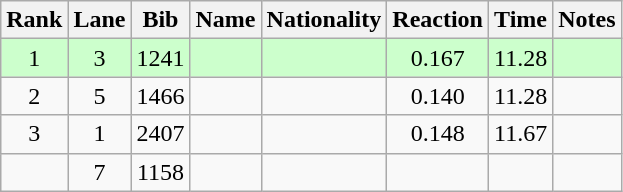<table class="wikitable sortable" style="text-align:center">
<tr>
<th>Rank</th>
<th>Lane</th>
<th>Bib</th>
<th>Name</th>
<th>Nationality</th>
<th>Reaction</th>
<th>Time</th>
<th>Notes</th>
</tr>
<tr bgcolor=ccffcc>
<td>1</td>
<td>3</td>
<td>1241</td>
<td align=left></td>
<td align=left></td>
<td>0.167</td>
<td>11.28</td>
<td><strong></strong></td>
</tr>
<tr>
<td>2</td>
<td>5</td>
<td>1466</td>
<td align=left></td>
<td align=left></td>
<td>0.140</td>
<td>11.28</td>
<td></td>
</tr>
<tr>
<td>3</td>
<td>1</td>
<td>2407</td>
<td align=left></td>
<td align=left></td>
<td>0.148</td>
<td>11.67</td>
<td></td>
</tr>
<tr>
<td></td>
<td>7</td>
<td>1158</td>
<td align=left></td>
<td align=left></td>
<td></td>
<td></td>
<td><strong></strong></td>
</tr>
</table>
